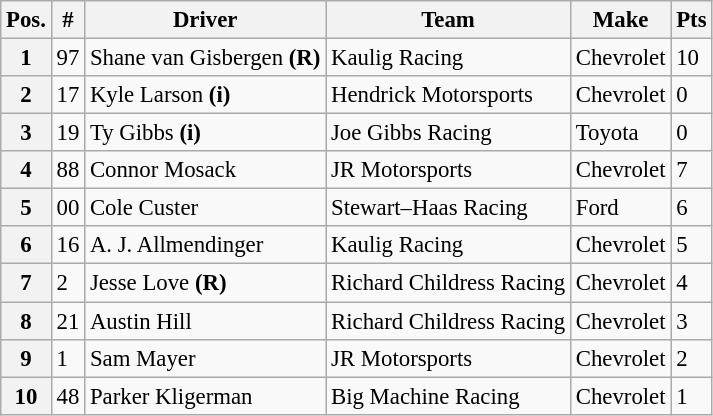<table class="wikitable" style="font-size:95%">
<tr>
<th>Pos.</th>
<th>#</th>
<th>Driver</th>
<th>Team</th>
<th>Make</th>
<th>Pts</th>
</tr>
<tr>
<th>1</th>
<td>97</td>
<td>Shane van Gisbergen <strong>(R)</strong></td>
<td>Kaulig Racing</td>
<td>Chevrolet</td>
<td>10</td>
</tr>
<tr>
<th>2</th>
<td>17</td>
<td>Kyle Larson <strong>(i)</strong></td>
<td>Hendrick Motorsports</td>
<td>Chevrolet</td>
<td>0</td>
</tr>
<tr>
<th>3</th>
<td>19</td>
<td>Ty Gibbs <strong>(i)</strong></td>
<td>Joe Gibbs Racing</td>
<td>Toyota</td>
<td>0</td>
</tr>
<tr>
<th>4</th>
<td>88</td>
<td>Connor Mosack</td>
<td>JR Motorsports</td>
<td>Chevrolet</td>
<td>7</td>
</tr>
<tr>
<th>5</th>
<td>00</td>
<td>Cole Custer</td>
<td>Stewart–Haas Racing</td>
<td>Ford</td>
<td>6</td>
</tr>
<tr>
<th>6</th>
<td>16</td>
<td>A. J. Allmendinger</td>
<td>Kaulig Racing</td>
<td>Chevrolet</td>
<td>5</td>
</tr>
<tr>
<th>7</th>
<td>2</td>
<td>Jesse Love <strong>(R)</strong></td>
<td>Richard Childress Racing</td>
<td>Chevrolet</td>
<td>4</td>
</tr>
<tr>
<th>8</th>
<td>21</td>
<td>Austin Hill</td>
<td>Richard Childress Racing</td>
<td>Chevrolet</td>
<td>3</td>
</tr>
<tr>
<th>9</th>
<td>1</td>
<td>Sam Mayer</td>
<td>JR Motorsports</td>
<td>Chevrolet</td>
<td>2</td>
</tr>
<tr>
<th>10</th>
<td>48</td>
<td>Parker Kligerman</td>
<td>Big Machine Racing</td>
<td>Chevrolet</td>
<td>1</td>
</tr>
</table>
